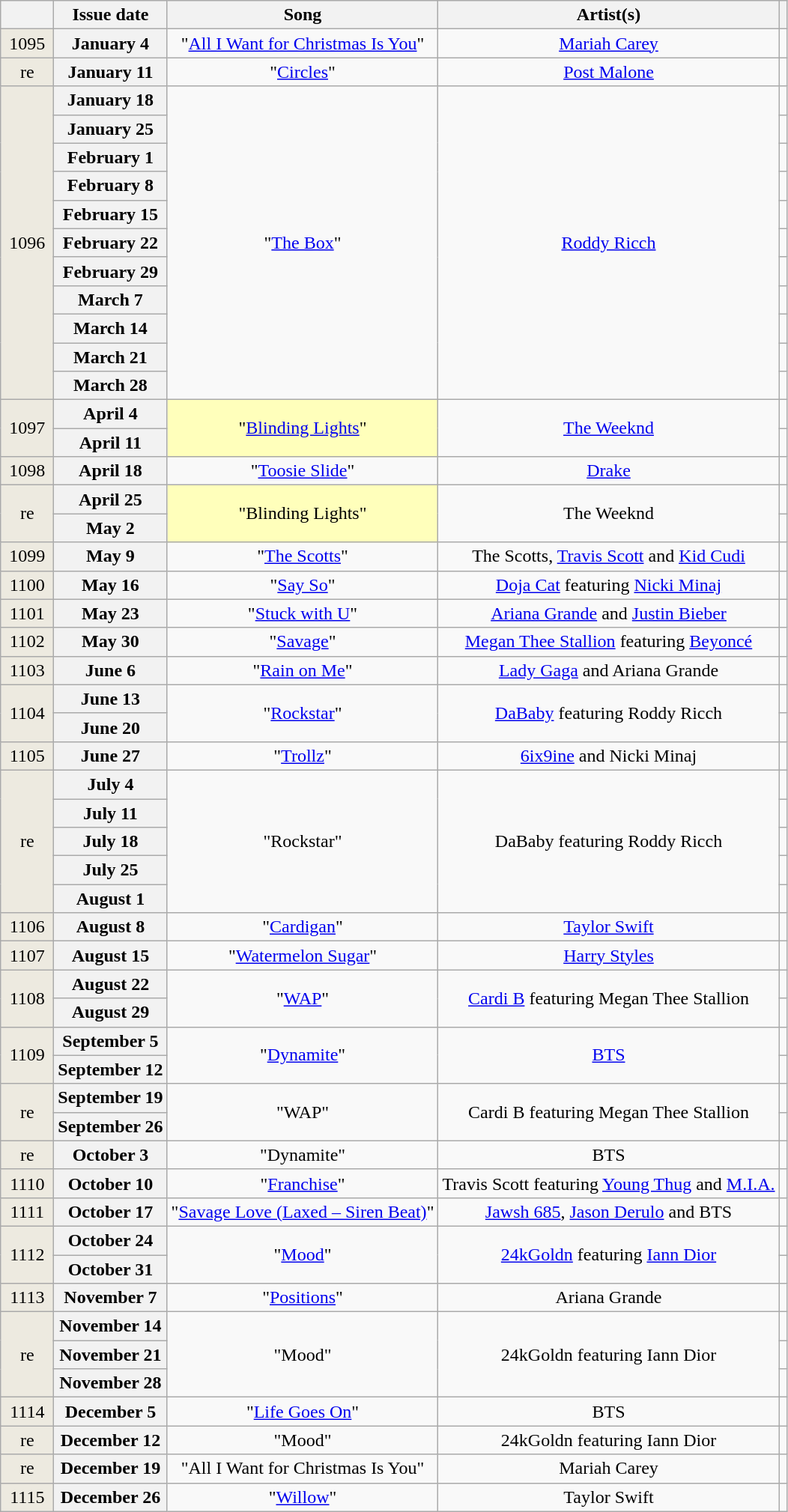<table class="wikitable plainrowheaders" style="text-align: center">
<tr>
<th width=40></th>
<th scope="col">Issue date</th>
<th>Song</th>
<th>Artist(s)</th>
<th></th>
</tr>
<tr>
<td bgcolor=#EDEAE0 align=center>1095</td>
<th scope="row">January 4</th>
<td>"<a href='#'>All I Want for Christmas Is You</a>"</td>
<td><a href='#'>Mariah Carey</a></td>
<td></td>
</tr>
<tr>
<td bgcolor=#EDEAE0 align=center>re</td>
<th scope="row">January 11</th>
<td>"<a href='#'>Circles</a>"</td>
<td><a href='#'>Post Malone</a></td>
<td></td>
</tr>
<tr>
<td bgcolor=#EDEAE0 align=center rowspan=11>1096</td>
<th scope="row">January 18</th>
<td rowspan="11">"<a href='#'>The Box</a>"</td>
<td rowspan="11"><a href='#'>Roddy Ricch</a></td>
<td></td>
</tr>
<tr>
<th scope="row">January 25</th>
<td></td>
</tr>
<tr>
<th scope="row">February 1</th>
<td></td>
</tr>
<tr>
<th scope="row">February 8</th>
<td></td>
</tr>
<tr>
<th scope="row">February 15</th>
<td></td>
</tr>
<tr>
<th scope="row">February 22</th>
<td></td>
</tr>
<tr>
<th scope="row">February 29</th>
<td></td>
</tr>
<tr>
<th scope="row">March 7</th>
<td></td>
</tr>
<tr>
<th scope="row">March 14</th>
<td></td>
</tr>
<tr>
<th scope="row">March 21</th>
<td></td>
</tr>
<tr>
<th scope="row">March 28</th>
<td></td>
</tr>
<tr>
<td bgcolor=#EDEAE0 align=center rowspan=2>1097</td>
<th scope="row">April 4</th>
<td bgcolor=FFFFBB rowspan=2>"<a href='#'>Blinding Lights</a>" </td>
<td rowspan=2><a href='#'>The Weeknd</a></td>
<td></td>
</tr>
<tr>
<th scope="row">April 11</th>
<td></td>
</tr>
<tr>
<td bgcolor=#EDEAE0 align=center>1098</td>
<th scope="row">April 18</th>
<td>"<a href='#'>Toosie Slide</a>"</td>
<td><a href='#'>Drake</a></td>
<td></td>
</tr>
<tr>
<td bgcolor=#EDEAE0 align=center rowspan=2>re</td>
<th scope="row">April 25</th>
<td bgcolor=FFFFBB rowspan=2>"Blinding Lights" </td>
<td rowspan=2>The Weeknd</td>
<td></td>
</tr>
<tr>
<th scope="row">May 2</th>
<td></td>
</tr>
<tr>
<td bgcolor=#EDEAE0 align=center>1099</td>
<th scope="row">May 9</th>
<td>"<a href='#'>The Scotts</a>"</td>
<td>The Scotts, <a href='#'>Travis Scott</a> and <a href='#'>Kid Cudi</a></td>
<td></td>
</tr>
<tr>
<td bgcolor=#EDEAE0 align=center>1100</td>
<th scope="row">May 16</th>
<td>"<a href='#'>Say So</a>"</td>
<td><a href='#'>Doja Cat</a> featuring <a href='#'>Nicki Minaj</a></td>
<td></td>
</tr>
<tr>
<td bgcolor=#EDEAE0 align=center>1101</td>
<th scope="row">May 23</th>
<td>"<a href='#'>Stuck with U</a>"</td>
<td><a href='#'>Ariana Grande</a> and <a href='#'>Justin Bieber</a></td>
<td></td>
</tr>
<tr>
<td bgcolor=#EDEAE0 align=center>1102</td>
<th scope="row">May 30</th>
<td>"<a href='#'>Savage</a>"</td>
<td><a href='#'>Megan Thee Stallion</a> featuring <a href='#'>Beyoncé</a></td>
<td></td>
</tr>
<tr>
<td bgcolor=#EDEAE0 align=center>1103</td>
<th scope="row">June 6</th>
<td>"<a href='#'>Rain on Me</a>"</td>
<td><a href='#'>Lady Gaga</a> and Ariana Grande</td>
<td></td>
</tr>
<tr>
<td bgcolor=#EDEAE0 align=center rowspan=2>1104</td>
<th scope="row">June 13</th>
<td rowspan=2>"<a href='#'>Rockstar</a>"</td>
<td rowspan=2><a href='#'>DaBaby</a> featuring Roddy Ricch</td>
<td></td>
</tr>
<tr>
<th scope="row">June 20</th>
<td></td>
</tr>
<tr>
<td bgcolor=#EDEAE0 align=center>1105</td>
<th scope="row">June 27</th>
<td>"<a href='#'>Trollz</a>"</td>
<td><a href='#'>6ix9ine</a> and Nicki Minaj</td>
<td></td>
</tr>
<tr>
<td bgcolor=#EDEAE0 align=center rowspan=5>re</td>
<th scope="row">July 4</th>
<td rowspan=5>"Rockstar"</td>
<td rowspan=5>DaBaby featuring Roddy Ricch</td>
<td></td>
</tr>
<tr>
<th scope="row">July 11</th>
<td></td>
</tr>
<tr>
<th scope="row">July 18</th>
<td></td>
</tr>
<tr>
<th scope="row">July 25</th>
<td></td>
</tr>
<tr>
<th scope="row">August 1</th>
<td></td>
</tr>
<tr>
<td bgcolor=#EDEAE0 align=center>1106</td>
<th scope="row">August 8</th>
<td>"<a href='#'>Cardigan</a>"</td>
<td><a href='#'>Taylor Swift</a></td>
<td></td>
</tr>
<tr>
<td bgcolor=#EDEAE0 align=center>1107</td>
<th scope="row">August 15</th>
<td>"<a href='#'>Watermelon Sugar</a>"</td>
<td><a href='#'>Harry Styles</a></td>
<td></td>
</tr>
<tr>
<td bgcolor=#EDEAE0 align=center rowspan=2>1108</td>
<th scope="row">August 22</th>
<td rowspan=2>"<a href='#'>WAP</a>"</td>
<td rowspan=2><a href='#'>Cardi B</a> featuring Megan Thee Stallion</td>
<td></td>
</tr>
<tr>
<th scope="row">August 29</th>
<td></td>
</tr>
<tr>
<td bgcolor=#EDEAE0 align=center rowspan=2>1109</td>
<th scope="row">September 5</th>
<td rowspan=2>"<a href='#'>Dynamite</a>"</td>
<td rowspan=2><a href='#'>BTS</a></td>
<td></td>
</tr>
<tr>
<th scope="row">September 12</th>
<td></td>
</tr>
<tr>
<td bgcolor=#EDEAE0 align="center" rowspan=2>re</td>
<th scope="row">September 19</th>
<td rowspan=2>"WAP"</td>
<td rowspan=2>Cardi B featuring Megan Thee Stallion</td>
<td></td>
</tr>
<tr>
<th scope="row">September 26</th>
<td></td>
</tr>
<tr>
<td bgcolor=#EDEAE0 align="center">re</td>
<th scope="row">October 3</th>
<td>"Dynamite"</td>
<td>BTS</td>
<td></td>
</tr>
<tr>
<td bgcolor=#EDEAE0 align="center">1110</td>
<th scope="row">October 10</th>
<td>"<a href='#'>Franchise</a>"</td>
<td>Travis Scott featuring <a href='#'>Young Thug</a> and <a href='#'>M.I.A.</a></td>
<td></td>
</tr>
<tr>
<td bgcolor=#EDEAE0 align="center">1111</td>
<th scope="row">October 17</th>
<td>"<a href='#'>Savage Love (Laxed – Siren Beat)</a>"</td>
<td><a href='#'>Jawsh 685</a>, <a href='#'>Jason Derulo</a> and BTS</td>
<td></td>
</tr>
<tr>
<td bgcolor=#EDEAE0 align="center" rowspan=2>1112</td>
<th scope="row">October 24</th>
<td rowspan=2>"<a href='#'>Mood</a>"</td>
<td rowspan=2><a href='#'>24kGoldn</a> featuring <a href='#'>Iann Dior</a></td>
<td></td>
</tr>
<tr>
<th scope="row">October 31</th>
<td></td>
</tr>
<tr>
<td bgcolor=#EDEAE0 align="center">1113</td>
<th scope="row">November 7</th>
<td>"<a href='#'>Positions</a>"</td>
<td>Ariana Grande</td>
<td></td>
</tr>
<tr>
<td bgcolor=#EDEAE0 align="center" rowspan=3>re</td>
<th scope="row">November 14</th>
<td rowspan=3>"Mood"</td>
<td rowspan=3>24kGoldn featuring Iann Dior</td>
<td></td>
</tr>
<tr>
<th scope="row">November 21</th>
<td></td>
</tr>
<tr>
<th scope="row">November 28</th>
<td></td>
</tr>
<tr>
<td bgcolor=#EDEAE0 align="center">1114</td>
<th scope="row">December 5</th>
<td>"<a href='#'>Life Goes On</a>"</td>
<td>BTS</td>
<td></td>
</tr>
<tr>
<td bgcolor=#EDEAE0 align="center">re</td>
<th scope="row">December 12</th>
<td>"Mood"</td>
<td>24kGoldn featuring Iann Dior</td>
<td></td>
</tr>
<tr>
<td bgcolor=#EDEAE0 align="center">re</td>
<th scope="row">December 19</th>
<td>"All I Want for Christmas Is You"</td>
<td>Mariah Carey</td>
<td></td>
</tr>
<tr>
<td bgcolor=#EDEAE0 align="center">1115</td>
<th scope="row">December 26</th>
<td>"<a href='#'>Willow</a>"</td>
<td>Taylor Swift</td>
<td></td>
</tr>
</table>
